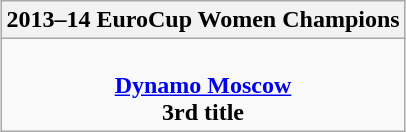<table class=wikitable style="text-align:center; margin:auto">
<tr>
<th>2013–14 EuroCup Women Champions</th>
</tr>
<tr>
<td><br><strong><a href='#'>Dynamo Moscow</a></strong><br><strong>3rd title</strong></td>
</tr>
</table>
